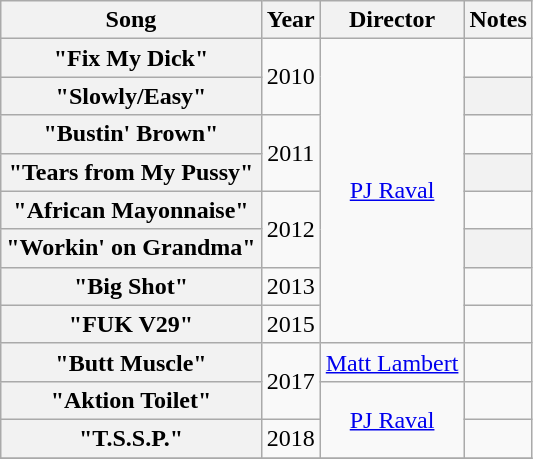<table class="wikitable plainrowheaders" style="text-align:center;" border="1">
<tr>
<th>Song</th>
<th>Year</th>
<th>Director</th>
<th>Notes</th>
</tr>
<tr>
<th scope="row">"Fix My Dick"</th>
<td rowspan="2">2010</td>
<td rowspan="8"><a href='#'>PJ Raval</a></td>
<td></td>
</tr>
<tr>
<th scope="row">"Slowly/Easy"</th>
<th></th>
</tr>
<tr>
<th scope="row">"Bustin' Brown"</th>
<td rowspan="2">2011</td>
<td></td>
</tr>
<tr>
<th scope="row">"Tears from My Pussy"</th>
<th></th>
</tr>
<tr>
<th scope="row">"African Mayonnaise"</th>
<td rowspan="2">2012</td>
<td></td>
</tr>
<tr>
<th scope="row">"Workin' on Grandma"</th>
<th></th>
</tr>
<tr>
<th scope="row">"Big Shot"</th>
<td>2013</td>
<td></td>
</tr>
<tr>
<th scope="row">"FUK V29"</th>
<td>2015</td>
<td></td>
</tr>
<tr>
<th scope="row">"Butt Muscle"</th>
<td rowspan="2">2017</td>
<td><a href='#'>Matt Lambert</a></td>
<td></td>
</tr>
<tr>
<th scope="row">"Aktion Toilet"</th>
<td rowspan="2"><a href='#'>PJ Raval</a></td>
<td></td>
</tr>
<tr>
<th scope="row">"T.S.S.P."</th>
<td>2018</td>
<td></td>
</tr>
<tr>
</tr>
</table>
